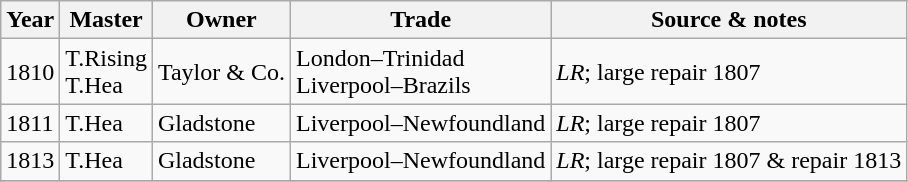<table class=" wikitable">
<tr>
<th>Year</th>
<th>Master</th>
<th>Owner</th>
<th>Trade</th>
<th>Source & notes</th>
</tr>
<tr>
<td>1810</td>
<td>T.Rising<br>T.Hea</td>
<td>Taylor & Co.</td>
<td>London–Trinidad<br>Liverpool–Brazils</td>
<td><em>LR</em>; large repair 1807</td>
</tr>
<tr>
<td>1811</td>
<td>T.Hea</td>
<td>Gladstone</td>
<td>Liverpool–Newfoundland</td>
<td><em>LR</em>; large repair 1807</td>
</tr>
<tr>
<td>1813</td>
<td>T.Hea</td>
<td>Gladstone</td>
<td>Liverpool–Newfoundland</td>
<td><em>LR</em>; large repair 1807 & repair 1813</td>
</tr>
<tr>
</tr>
</table>
